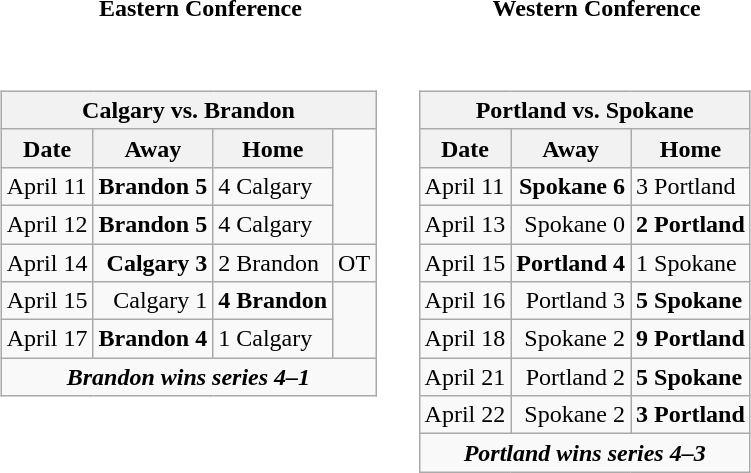<table cellspacing="10">
<tr>
<th>Eastern Conference</th>
<th>Western Conference</th>
</tr>
<tr>
<td valign="top"><br><table class="wikitable">
<tr>
<th bgcolor="#DDDDDD" colspan="4">Calgary vs. Brandon</th>
</tr>
<tr>
<th>Date</th>
<th>Away</th>
<th>Home</th>
</tr>
<tr>
<td>April 11</td>
<td align="right"><strong>Brandon 5</strong></td>
<td>4 Calgary</td>
</tr>
<tr>
<td>April 12</td>
<td align="right"><strong>Brandon 5</strong></td>
<td>4 Calgary</td>
</tr>
<tr>
<td>April 14</td>
<td align="right"><strong>Calgary 3</strong></td>
<td>2 Brandon</td>
<td>OT</td>
</tr>
<tr>
<td>April 15</td>
<td align="right">Calgary 1</td>
<td><strong>4 Brandon</strong></td>
</tr>
<tr>
<td>April 17</td>
<td align="right"><strong>Brandon 4</strong></td>
<td>1 Calgary</td>
</tr>
<tr align="center">
<td colspan="4"><strong><em>Brandon wins series 4–1</em></strong></td>
</tr>
</table>
</td>
<td valign="top"><br><table class="wikitable">
<tr>
<th bgcolor="#DDDDDD" colspan="4">Portland vs. Spokane</th>
</tr>
<tr>
<th>Date</th>
<th>Away</th>
<th>Home</th>
</tr>
<tr>
<td>April 11</td>
<td align="right"><strong>Spokane 6</strong></td>
<td>3 Portland</td>
</tr>
<tr>
<td>April 13</td>
<td align="right">Spokane 0</td>
<td><strong>2 Portland</strong></td>
</tr>
<tr>
<td>April 15</td>
<td align="right"><strong>Portland 4</strong></td>
<td>1 Spokane</td>
</tr>
<tr>
<td>April 16</td>
<td align="right">Portland 3</td>
<td><strong>5 Spokane</strong></td>
</tr>
<tr>
<td>April 18</td>
<td align="right">Spokane 2</td>
<td><strong>9 Portland</strong></td>
</tr>
<tr>
<td>April 21</td>
<td align="right">Portland 2</td>
<td><strong>5 Spokane</strong></td>
</tr>
<tr>
<td>April 22</td>
<td align="right">Spokane 2</td>
<td><strong>3 Portland</strong></td>
</tr>
<tr align="center">
<td colspan="4"><strong><em>Portland wins series 4–3</em></strong></td>
</tr>
</table>
</td>
</tr>
</table>
